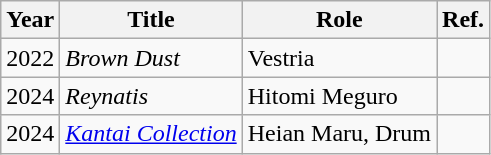<table class="wikitable">
<tr>
<th>Year</th>
<th>Title</th>
<th>Role</th>
<th>Ref.</th>
</tr>
<tr>
<td>2022</td>
<td><em>Brown Dust</em></td>
<td>Vestria</td>
<td></td>
</tr>
<tr>
<td>2024</td>
<td><em>Reynatis</em></td>
<td>Hitomi Meguro</td>
<td></td>
</tr>
<tr>
<td>2024</td>
<td><em><a href='#'>Kantai Collection</a></em></td>
<td>Heian Maru, Drum</td>
<td></td>
</tr>
</table>
